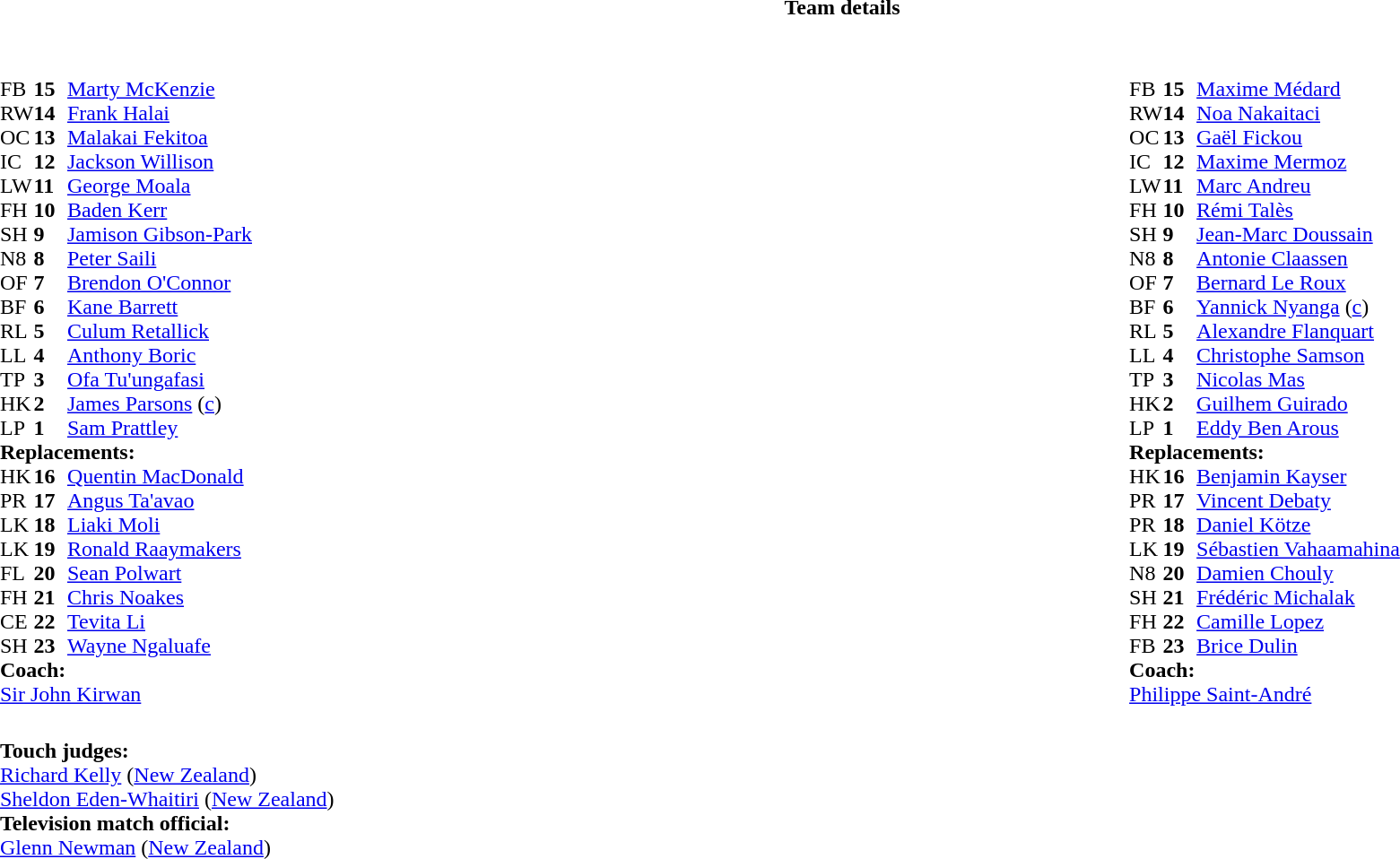<table border="0" width="100%" class="collapsible collapsed">
<tr>
<th>Team details</th>
</tr>
<tr>
<td><br><table style="width:100%;">
<tr>
<td style="vertical-align:top; width:50%"><br><table cellspacing="0" cellpadding="0">
<tr>
<th width="25"></th>
<th width="25"></th>
</tr>
<tr>
<td>FB</td>
<td><strong>15</strong></td>
<td><a href='#'>Marty McKenzie</a></td>
</tr>
<tr>
<td>RW</td>
<td><strong>14</strong></td>
<td><a href='#'>Frank Halai</a></td>
</tr>
<tr>
<td>OC</td>
<td><strong>13</strong></td>
<td><a href='#'>Malakai Fekitoa</a></td>
</tr>
<tr>
<td>IC</td>
<td><strong>12</strong></td>
<td><a href='#'>Jackson Willison</a></td>
</tr>
<tr>
<td>LW</td>
<td><strong>11</strong></td>
<td><a href='#'>George Moala</a></td>
</tr>
<tr>
<td>FH</td>
<td><strong>10</strong></td>
<td><a href='#'>Baden Kerr</a></td>
<td></td>
<td></td>
</tr>
<tr>
<td>SH</td>
<td><strong>9</strong></td>
<td><a href='#'>Jamison Gibson-Park</a></td>
<td></td>
<td></td>
</tr>
<tr>
<td>N8</td>
<td><strong>8</strong></td>
<td><a href='#'>Peter Saili</a></td>
</tr>
<tr>
<td>OF</td>
<td><strong>7</strong></td>
<td><a href='#'>Brendon O'Connor</a></td>
</tr>
<tr>
<td>BF</td>
<td><strong>6</strong></td>
<td><a href='#'>Kane Barrett</a></td>
<td></td>
<td></td>
</tr>
<tr>
<td>RL</td>
<td><strong>5</strong></td>
<td><a href='#'>Culum Retallick</a></td>
</tr>
<tr>
<td>LL</td>
<td><strong>4</strong></td>
<td><a href='#'>Anthony Boric</a></td>
<td></td>
<td></td>
</tr>
<tr>
<td>TP</td>
<td><strong>3</strong></td>
<td><a href='#'>Ofa Tu'ungafasi</a></td>
<td></td>
<td></td>
<td></td>
</tr>
<tr>
<td>HK</td>
<td><strong>2</strong></td>
<td><a href='#'>James Parsons</a> (<a href='#'>c</a>)</td>
<td></td>
<td></td>
</tr>
<tr>
<td>LP</td>
<td><strong>1</strong></td>
<td><a href='#'>Sam Prattley</a></td>
<td></td>
<td></td>
<td></td>
</tr>
<tr>
<td colspan=3><strong>Replacements:</strong></td>
</tr>
<tr>
<td>HK</td>
<td><strong>16</strong></td>
<td><a href='#'>Quentin MacDonald</a></td>
<td></td>
<td></td>
</tr>
<tr>
<td>PR</td>
<td><strong>17</strong></td>
<td><a href='#'>Angus Ta'avao</a></td>
<td></td>
<td></td>
</tr>
<tr>
<td>LK</td>
<td><strong>18</strong></td>
<td><a href='#'>Liaki Moli</a></td>
<td></td>
<td></td>
</tr>
<tr>
<td>LK</td>
<td><strong>19</strong></td>
<td><a href='#'>Ronald Raaymakers</a></td>
</tr>
<tr>
<td>FL</td>
<td><strong>20</strong></td>
<td><a href='#'>Sean Polwart</a></td>
<td></td>
<td></td>
</tr>
<tr>
<td>FH</td>
<td><strong>21</strong></td>
<td><a href='#'>Chris Noakes</a></td>
<td></td>
<td></td>
<td></td>
</tr>
<tr>
<td>CE</td>
<td><strong>22</strong></td>
<td><a href='#'>Tevita Li</a></td>
<td></td>
<td></td>
<td></td>
</tr>
<tr>
<td>SH</td>
<td><strong>23</strong></td>
<td><a href='#'>Wayne Ngaluafe</a></td>
<td></td>
<td></td>
</tr>
<tr>
<td colspan=3><strong>Coach:</strong></td>
</tr>
<tr>
<td colspan="4"> <a href='#'>Sir John Kirwan</a></td>
</tr>
</table>
</td>
<td style="vertical-align:top; width:50%"><br><table cellspacing="0" cellpadding="0" style="margin:auto">
<tr>
<th width="25"></th>
<th width="25"></th>
</tr>
<tr>
<td>FB</td>
<td><strong>15</strong></td>
<td><a href='#'>Maxime Médard</a></td>
<td></td>
<td></td>
</tr>
<tr>
<td>RW</td>
<td><strong>14</strong></td>
<td><a href='#'>Noa Nakaitaci</a></td>
</tr>
<tr>
<td>OC</td>
<td><strong>13</strong></td>
<td><a href='#'>Gaël Fickou</a></td>
</tr>
<tr>
<td>IC</td>
<td><strong>12</strong></td>
<td><a href='#'>Maxime Mermoz</a></td>
</tr>
<tr>
<td>LW</td>
<td><strong>11</strong></td>
<td><a href='#'>Marc Andreu</a></td>
</tr>
<tr>
<td>FH</td>
<td><strong>10</strong></td>
<td><a href='#'>Rémi Talès</a></td>
<td></td>
<td></td>
</tr>
<tr>
<td>SH</td>
<td><strong>9</strong></td>
<td><a href='#'>Jean-Marc Doussain</a></td>
<td></td>
<td></td>
</tr>
<tr>
<td>N8</td>
<td><strong>8</strong></td>
<td><a href='#'>Antonie Claassen</a></td>
</tr>
<tr>
<td>OF</td>
<td><strong>7</strong></td>
<td><a href='#'>Bernard Le Roux</a></td>
<td></td>
<td></td>
</tr>
<tr>
<td>BF</td>
<td><strong>6</strong></td>
<td><a href='#'>Yannick Nyanga</a> (<a href='#'>c</a>)</td>
<td></td>
<td></td>
</tr>
<tr>
<td>RL</td>
<td><strong>5</strong></td>
<td><a href='#'>Alexandre Flanquart</a></td>
</tr>
<tr>
<td>LL</td>
<td><strong>4</strong></td>
<td><a href='#'>Christophe Samson</a></td>
<td></td>
<td></td>
</tr>
<tr>
<td>TP</td>
<td><strong>3</strong></td>
<td><a href='#'>Nicolas Mas</a></td>
<td></td>
<td></td>
</tr>
<tr>
<td>HK</td>
<td><strong>2</strong></td>
<td><a href='#'>Guilhem Guirado</a></td>
</tr>
<tr>
<td>LP</td>
<td><strong>1</strong></td>
<td><a href='#'>Eddy Ben Arous</a></td>
<td></td>
<td></td>
</tr>
<tr>
<td colspan=3><strong>Replacements:</strong></td>
</tr>
<tr>
<td>HK</td>
<td><strong>16</strong></td>
<td><a href='#'>Benjamin Kayser</a></td>
<td></td>
<td></td>
</tr>
<tr>
<td>PR</td>
<td><strong>17</strong></td>
<td><a href='#'>Vincent Debaty</a></td>
<td></td>
<td></td>
</tr>
<tr>
<td>PR</td>
<td><strong>18</strong></td>
<td><a href='#'>Daniel Kötze</a></td>
<td></td>
<td></td>
</tr>
<tr>
<td>LK</td>
<td><strong>19</strong></td>
<td><a href='#'>Sébastien Vahaamahina</a></td>
<td></td>
<td></td>
</tr>
<tr>
<td>N8</td>
<td><strong>20</strong></td>
<td><a href='#'>Damien Chouly</a></td>
<td></td>
<td></td>
</tr>
<tr>
<td>SH</td>
<td><strong>21</strong></td>
<td><a href='#'>Frédéric Michalak</a></td>
<td></td>
<td></td>
</tr>
<tr>
<td>FH</td>
<td><strong>22</strong></td>
<td><a href='#'>Camille Lopez</a></td>
<td></td>
<td></td>
</tr>
<tr>
<td>FB</td>
<td><strong>23</strong></td>
<td><a href='#'>Brice Dulin</a></td>
<td></td>
<td></td>
</tr>
<tr>
<td colspan=3><strong>Coach:</strong></td>
</tr>
<tr>
<td colspan="4"> <a href='#'>Philippe Saint-André</a></td>
</tr>
</table>
</td>
</tr>
</table>
<table style="width:100%">
<tr>
<td><br><strong>Touch judges:</strong>
<br><a href='#'>Richard Kelly</a> (<a href='#'>New Zealand</a>)
<br><a href='#'>Sheldon Eden-Whaitiri</a> (<a href='#'>New Zealand</a>)
<br><strong>Television match official:</strong>
<br><a href='#'>Glenn Newman</a> (<a href='#'>New Zealand</a>)</td>
</tr>
</table>
</td>
</tr>
</table>
